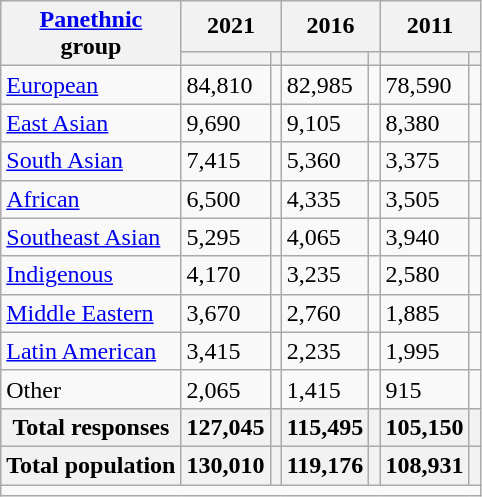<table class="wikitable collapsible sortable">
<tr>
<th rowspan="2"><a href='#'>Panethnic</a><br>group</th>
<th colspan="2">2021</th>
<th colspan="2">2016</th>
<th colspan="2">2011</th>
</tr>
<tr>
<th><a href='#'></a></th>
<th></th>
<th></th>
<th></th>
<th></th>
<th></th>
</tr>
<tr>
<td><a href='#'>European</a></td>
<td>84,810</td>
<td></td>
<td>82,985</td>
<td></td>
<td>78,590</td>
<td></td>
</tr>
<tr>
<td><a href='#'>East Asian</a></td>
<td>9,690</td>
<td></td>
<td>9,105</td>
<td></td>
<td>8,380</td>
<td></td>
</tr>
<tr>
<td><a href='#'>South Asian</a></td>
<td>7,415</td>
<td></td>
<td>5,360</td>
<td></td>
<td>3,375</td>
<td></td>
</tr>
<tr>
<td><a href='#'>African</a></td>
<td>6,500</td>
<td></td>
<td>4,335</td>
<td></td>
<td>3,505</td>
<td></td>
</tr>
<tr>
<td><a href='#'>Southeast Asian</a></td>
<td>5,295</td>
<td></td>
<td>4,065</td>
<td></td>
<td>3,940</td>
<td></td>
</tr>
<tr>
<td><a href='#'>Indigenous</a></td>
<td>4,170</td>
<td></td>
<td>3,235</td>
<td></td>
<td>2,580</td>
<td></td>
</tr>
<tr>
<td><a href='#'>Middle Eastern</a></td>
<td>3,670</td>
<td></td>
<td>2,760</td>
<td></td>
<td>1,885</td>
<td></td>
</tr>
<tr>
<td><a href='#'>Latin American</a></td>
<td>3,415</td>
<td></td>
<td>2,235</td>
<td></td>
<td>1,995</td>
<td></td>
</tr>
<tr>
<td>Other</td>
<td>2,065</td>
<td></td>
<td>1,415</td>
<td></td>
<td>915</td>
<td></td>
</tr>
<tr>
<th>Total responses</th>
<th>127,045</th>
<th></th>
<th>115,495</th>
<th></th>
<th>105,150</th>
<th></th>
</tr>
<tr>
<th>Total population</th>
<th>130,010</th>
<th></th>
<th>119,176</th>
<th></th>
<th>108,931</th>
<th></th>
</tr>
<tr class="sortbottom">
<td colspan="15"></td>
</tr>
</table>
